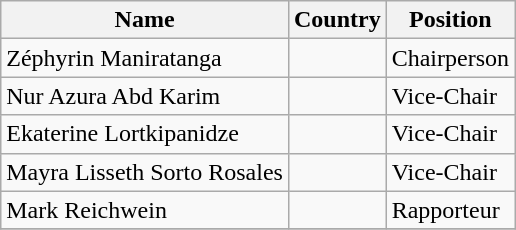<table class="wikitable" style="display: inline-table;">
<tr>
<th>Name</th>
<th>Country</th>
<th>Position</th>
</tr>
<tr>
<td>Zéphyrin Maniratanga</td>
<td></td>
<td>Chairperson</td>
</tr>
<tr>
<td>Nur Azura Abd Karim</td>
<td></td>
<td>Vice-Chair</td>
</tr>
<tr>
<td>Ekaterine Lortkipanidze</td>
<td></td>
<td>Vice-Chair</td>
</tr>
<tr>
<td>Mayra Lisseth Sorto Rosales</td>
<td></td>
<td>Vice-Chair</td>
</tr>
<tr>
<td>Mark Reichwein</td>
<td></td>
<td>Rapporteur</td>
</tr>
<tr>
</tr>
</table>
